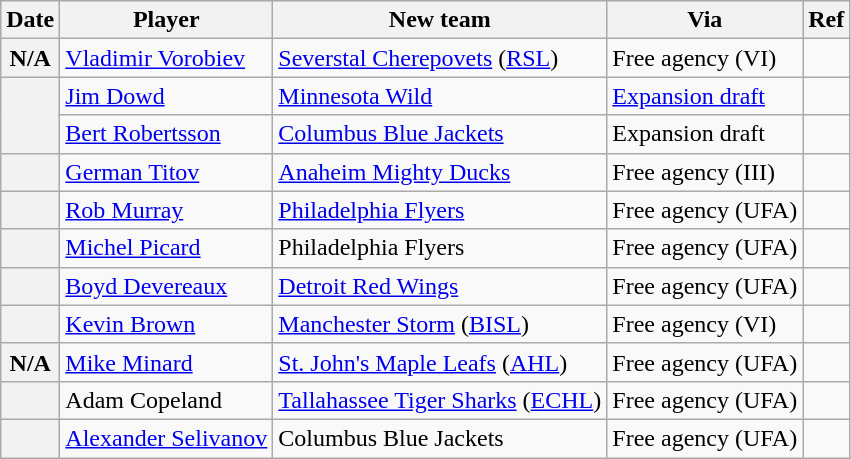<table class="wikitable plainrowheaders">
<tr style="background:#ddd; text-align:center;">
<th>Date</th>
<th>Player</th>
<th>New team</th>
<th>Via</th>
<th>Ref</th>
</tr>
<tr>
<th scope="row">N/A</th>
<td><a href='#'>Vladimir Vorobiev</a></td>
<td><a href='#'>Severstal Cherepovets</a> (<a href='#'>RSL</a>)</td>
<td>Free agency (VI)</td>
<td></td>
</tr>
<tr>
<th scope="row" rowspan=2></th>
<td><a href='#'>Jim Dowd</a></td>
<td><a href='#'>Minnesota Wild</a></td>
<td><a href='#'>Expansion draft</a></td>
<td></td>
</tr>
<tr>
<td><a href='#'>Bert Robertsson</a></td>
<td><a href='#'>Columbus Blue Jackets</a></td>
<td>Expansion draft</td>
<td></td>
</tr>
<tr>
<th scope="row"></th>
<td><a href='#'>German Titov</a></td>
<td><a href='#'>Anaheim Mighty Ducks</a></td>
<td>Free agency (III)</td>
<td></td>
</tr>
<tr>
<th scope="row"></th>
<td><a href='#'>Rob Murray</a></td>
<td><a href='#'>Philadelphia Flyers</a></td>
<td>Free agency (UFA)</td>
<td></td>
</tr>
<tr>
<th scope="row"></th>
<td><a href='#'>Michel Picard</a></td>
<td>Philadelphia Flyers</td>
<td>Free agency (UFA)</td>
<td></td>
</tr>
<tr>
<th scope="row"></th>
<td><a href='#'>Boyd Devereaux</a></td>
<td><a href='#'>Detroit Red Wings</a></td>
<td>Free agency (UFA)</td>
<td></td>
</tr>
<tr>
<th scope="row"></th>
<td><a href='#'>Kevin Brown</a></td>
<td><a href='#'>Manchester Storm</a> (<a href='#'>BISL</a>)</td>
<td>Free agency (VI)</td>
<td></td>
</tr>
<tr>
<th scope="row">N/A</th>
<td><a href='#'>Mike Minard</a></td>
<td><a href='#'>St. John's Maple Leafs</a> (<a href='#'>AHL</a>)</td>
<td>Free agency (UFA)</td>
<td></td>
</tr>
<tr>
<th scope="row"></th>
<td>Adam Copeland</td>
<td><a href='#'>Tallahassee Tiger Sharks</a> (<a href='#'>ECHL</a>)</td>
<td>Free agency (UFA)</td>
<td></td>
</tr>
<tr>
<th scope="row"></th>
<td><a href='#'>Alexander Selivanov</a></td>
<td>Columbus Blue Jackets</td>
<td>Free agency (UFA)</td>
<td></td>
</tr>
</table>
